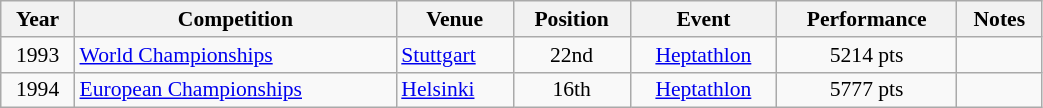<table class="wikitable" width=55% style="font-size:90%; text-align:center;">
<tr>
<th>Year</th>
<th>Competition</th>
<th>Venue</th>
<th>Position</th>
<th>Event</th>
<th>Performance</th>
<th>Notes</th>
</tr>
<tr>
<td>1993</td>
<td align=left><a href='#'>World Championships</a></td>
<td align=left> <a href='#'>Stuttgart</a></td>
<td>22nd</td>
<td><a href='#'>Heptathlon</a></td>
<td>5214 pts</td>
<td></td>
</tr>
<tr>
<td>1994</td>
<td align=left><a href='#'>European Championships</a></td>
<td align=left> <a href='#'>Helsinki</a></td>
<td>16th</td>
<td><a href='#'>Heptathlon</a></td>
<td>5777 pts</td>
<td></td>
</tr>
</table>
